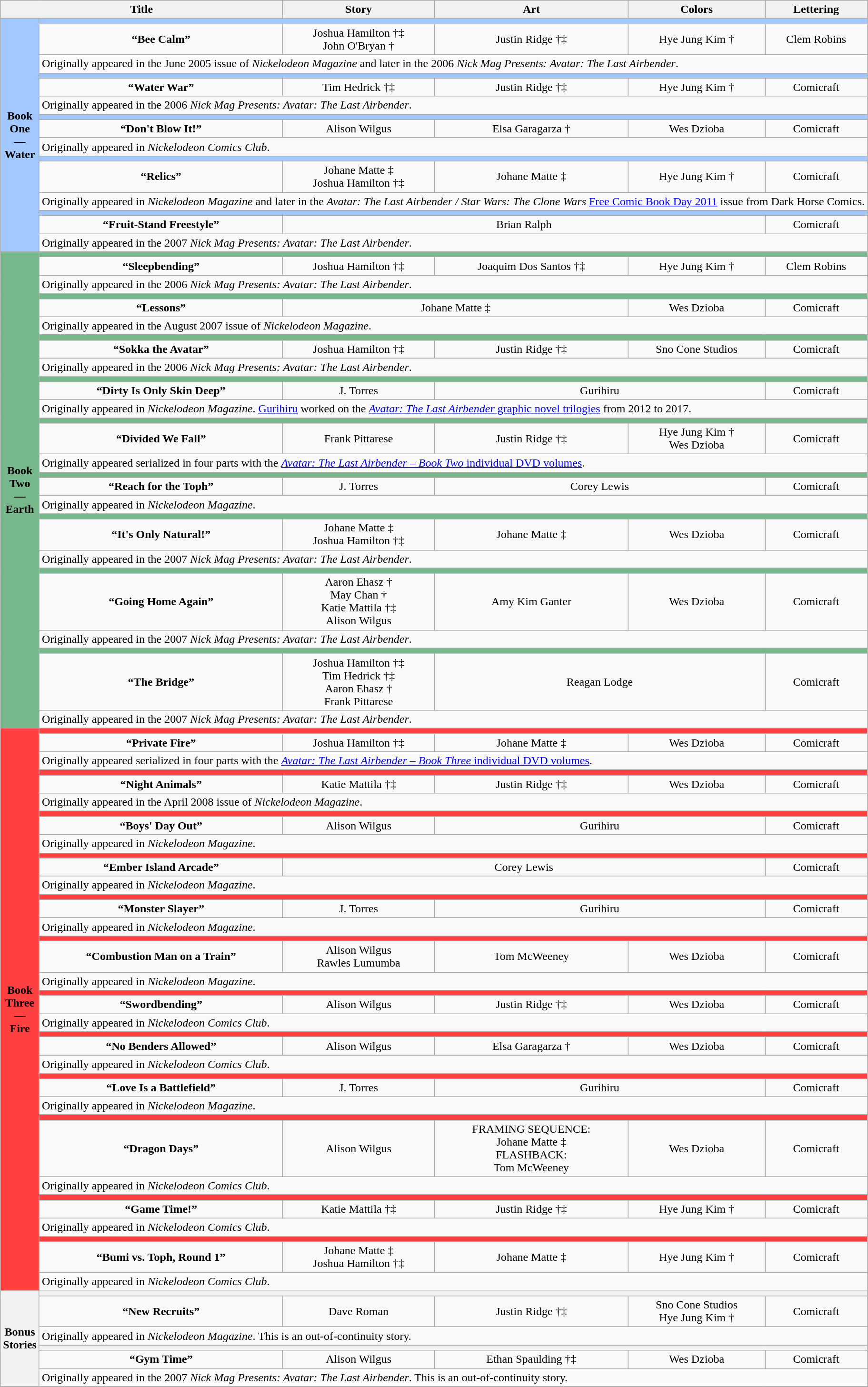<table class="wikitable" style="text-align: center">
<tr>
<th colspan=2>Title</th>
<th>Story</th>
<th>Art</th>
<th>Colors</th>
<th>Lettering</th>
</tr>
<tr>
<th rowspan=15 style=background:#a3c8fd><strong>Book<br>One<br>—<br>Water</strong></th>
<td colspan=5 style=background:#a3c8fd></td>
</tr>
<tr>
<td><strong>“Bee Calm”</strong></td>
<td>Joshua Hamilton †‡<br>John O'Bryan †</td>
<td>Justin Ridge †‡</td>
<td>Hye Jung Kim †</td>
<td>Clem Robins</td>
</tr>
<tr>
<td colspan=5 align=left>Originally appeared in the June 2005 issue of <em>Nickelodeon Magazine</em> and later in the 2006 <em>Nick Mag Presents: Avatar: The Last Airbender</em>.</td>
</tr>
<tr>
<td colspan=5 style=background:#a3c8fd></td>
</tr>
<tr>
<td><strong>“Water War”</strong></td>
<td>Tim Hedrick †‡</td>
<td>Justin Ridge †‡</td>
<td>Hye Jung Kim †</td>
<td>Comicraft</td>
</tr>
<tr>
<td colspan=5 align=left>Originally appeared in the 2006 <em>Nick Mag Presents: Avatar: The Last Airbender</em>.</td>
</tr>
<tr>
<td colspan=5 style=background:#a3c8fd></td>
</tr>
<tr>
<td><strong>“Don't Blow It!”</strong></td>
<td>Alison Wilgus</td>
<td>Elsa Garagarza †</td>
<td>Wes Dzioba</td>
<td>Comicraft</td>
</tr>
<tr>
<td colspan=5 align=left>Originally appeared in <em>Nickelodeon Comics Club</em>.</td>
</tr>
<tr>
<td colspan=5 style=background:#a3c8fd></td>
</tr>
<tr>
<td><strong>“Relics”</strong></td>
<td>Johane Matte ‡<br>Joshua Hamilton †‡</td>
<td>Johane Matte ‡</td>
<td>Hye Jung Kim †</td>
<td>Comicraft</td>
</tr>
<tr>
<td colspan=5 align=left>Originally appeared in <em>Nickelodeon Magazine</em> and later in the <em>Avatar: The Last Airbender / Star Wars: The Clone Wars</em> <a href='#'>Free Comic Book Day 2011</a> issue from Dark Horse Comics.</td>
</tr>
<tr>
<td colspan=5 style=background:#a3c8fd></td>
</tr>
<tr>
<td><strong>“Fruit-Stand Freestyle”</strong></td>
<td colspan=3>Brian Ralph</td>
<td>Comicraft</td>
</tr>
<tr>
<td colspan=5 align=left>Originally appeared in the 2007 <em>Nick Mag Presents: Avatar: The Last Airbender</em>.</td>
</tr>
<tr>
<th rowspan=27 style=background:#76b78b><strong>Book<br>Two<br>—<br>Earth</strong></th>
<td colspan=5 style=background:#76b78b></td>
</tr>
<tr>
<td><strong>“Sleepbending”</strong></td>
<td>Joshua Hamilton †‡</td>
<td>Joaquim Dos Santos †‡</td>
<td>Hye Jung Kim †</td>
<td>Clem Robins</td>
</tr>
<tr>
<td colspan=5 align=left>Originally appeared in the 2006 <em>Nick Mag Presents: Avatar: The Last Airbender</em>.</td>
</tr>
<tr>
<td colspan=5 style=background:#76b78b></td>
</tr>
<tr>
<td><strong>“Lessons”</strong></td>
<td colspan=2>Johane Matte ‡</td>
<td>Wes Dzioba</td>
<td>Comicraft</td>
</tr>
<tr>
<td colspan=5 align=left>Originally appeared in the August 2007 issue of <em>Nickelodeon Magazine</em>.</td>
</tr>
<tr>
<td colspan=5 style=background:#76b78b></td>
</tr>
<tr>
<td><strong>“Sokka the Avatar”</strong></td>
<td>Joshua Hamilton †‡</td>
<td>Justin Ridge †‡</td>
<td>Sno Cone Studios</td>
<td>Comicraft</td>
</tr>
<tr>
<td colspan=5 align=left>Originally appeared in the 2006 <em>Nick Mag Presents: Avatar: The Last Airbender</em>.</td>
</tr>
<tr>
<td colspan=5 style=background:#76b78b></td>
</tr>
<tr>
<td><strong>“Dirty Is Only Skin Deep”</strong></td>
<td>J. Torres</td>
<td colspan=2>Gurihiru</td>
<td>Comicraft</td>
</tr>
<tr>
<td colspan=5 align=left>Originally appeared in <em>Nickelodeon Magazine</em>. <a href='#'>Gurihiru</a> worked on the <a href='#'><em>Avatar: The Last Airbender</em> graphic novel trilogies</a> from 2012 to 2017.</td>
</tr>
<tr>
<td colspan=5 style=background:#76b78b></td>
</tr>
<tr>
<td><strong>“Divided We Fall”</strong></td>
<td>Frank Pittarese</td>
<td>Justin Ridge †‡</td>
<td>Hye Jung Kim †<br>Wes Dzioba</td>
<td>Comicraft</td>
</tr>
<tr>
<td colspan=5 align=left>Originally appeared serialized in four parts with the <a href='#'><em>Avatar: The Last Airbender – Book Two</em> individual DVD volumes</a>.</td>
</tr>
<tr>
<td colspan=5 style=background:#76b78b></td>
</tr>
<tr>
<td><strong>“Reach for the Toph”</strong></td>
<td>J. Torres</td>
<td colspan=2>Corey Lewis</td>
<td>Comicraft</td>
</tr>
<tr>
<td colspan=5 align=left>Originally appeared in <em>Nickelodeon Magazine</em>.</td>
</tr>
<tr>
<td colspan=5 style=background:#76b78b></td>
</tr>
<tr>
<td><strong>“It's Only Natural!”</strong></td>
<td>Johane Matte ‡ <br>Joshua Hamilton †‡</td>
<td>Johane Matte ‡</td>
<td>Wes Dzioba</td>
<td>Comicraft</td>
</tr>
<tr>
<td colspan=5 align=left>Originally appeared in the 2007 <em>Nick Mag Presents: Avatar: The Last Airbender</em>.</td>
</tr>
<tr>
<td colspan=5 style=background:#76b78b></td>
</tr>
<tr>
<td><strong>“Going Home Again”</strong></td>
<td>Aaron Ehasz †<br>May Chan †<br>Katie Mattila †‡<br>Alison Wilgus</td>
<td>Amy Kim Ganter</td>
<td>Wes Dzioba</td>
<td>Comicraft</td>
</tr>
<tr>
<td colspan=5 align=left>Originally appeared in the 2007 <em>Nick Mag Presents: Avatar: The Last Airbender</em>.</td>
</tr>
<tr>
<td colspan=5 style=background:#76b78b></td>
</tr>
<tr>
<td><strong>“The Bridge”</strong></td>
<td>Joshua Hamilton †‡<br>Tim Hedrick †‡<br>Aaron Ehasz †<br>Frank Pittarese</td>
<td colspan=2>Reagan Lodge</td>
<td>Comicraft</td>
</tr>
<tr>
<td colspan=5 align=left>Originally appeared in the 2007 <em>Nick Mag Presents: Avatar: The Last Airbender</em>.</td>
</tr>
<tr>
<th rowspan=36 style=background:#fe4040><strong>Book<br>Three<br>—<br>Fire</strong></th>
<td colspan=5 style=background:#fe4040></td>
</tr>
<tr>
<td><strong>“Private Fire”</strong></td>
<td>Joshua Hamilton †‡</td>
<td>Johane Matte ‡</td>
<td>Wes Dzioba</td>
<td>Comicraft</td>
</tr>
<tr>
<td colspan=5 align=left>Originally appeared serialized in four parts with the <a href='#'><em>Avatar: The Last Airbender – Book Three</em> individual DVD volumes</a>.</td>
</tr>
<tr>
<td colspan=5 style=background:#fe4040></td>
</tr>
<tr>
<td><strong>“Night Animals”</strong></td>
<td>Katie Mattila †‡</td>
<td>Justin Ridge †‡</td>
<td>Wes Dzioba</td>
<td>Comicraft</td>
</tr>
<tr>
<td colspan=5 align=left>Originally appeared in the April 2008 issue of <em>Nickelodeon Magazine</em>.</td>
</tr>
<tr>
<td colspan=5 style=background:#fe4040></td>
</tr>
<tr>
<td><strong>“Boys' Day Out”</strong></td>
<td>Alison Wilgus</td>
<td colspan=2>Gurihiru</td>
<td>Comicraft</td>
</tr>
<tr>
<td colspan=5 align=left>Originally appeared in <em>Nickelodeon Magazine</em>.</td>
</tr>
<tr>
<td colspan=5 style=background:#fe4040></td>
</tr>
<tr>
<td><strong>“Ember Island Arcade”</strong></td>
<td colspan=3>Corey Lewis</td>
<td>Comicraft</td>
</tr>
<tr>
<td colspan=5 align=left>Originally appeared in <em>Nickelodeon Magazine</em>.</td>
</tr>
<tr>
<td colspan=5 style=background:#fe4040></td>
</tr>
<tr>
<td><strong>“Monster Slayer”</strong></td>
<td>J. Torres</td>
<td colspan=2>Gurihiru</td>
<td>Comicraft</td>
</tr>
<tr>
<td colspan=5 align=left>Originally appeared in <em>Nickelodeon Magazine</em>.</td>
</tr>
<tr>
<td colspan=5 style=background:#fe4040></td>
</tr>
<tr>
<td><strong>“Combustion Man on a Train”</strong></td>
<td>Alison Wilgus<br>Rawles Lumumba</td>
<td>Tom McWeeney</td>
<td>Wes Dzioba</td>
<td>Comicraft</td>
</tr>
<tr>
<td colspan=5 align=left>Originally appeared in <em>Nickelodeon Magazine</em>.</td>
</tr>
<tr>
<td colspan=5 style=background:#fe4040></td>
</tr>
<tr>
<td><strong>“Swordbending”</strong></td>
<td>Alison Wilgus</td>
<td>Justin Ridge †‡</td>
<td>Wes Dzioba</td>
<td>Comicraft</td>
</tr>
<tr>
<td colspan=5 align=left>Originally appeared in <em>Nickelodeon Comics Club</em>.</td>
</tr>
<tr>
<td colspan=5 style=background:#fe4040></td>
</tr>
<tr>
<td><strong>“No Benders Allowed”</strong></td>
<td>Alison Wilgus</td>
<td>Elsa Garagarza †</td>
<td>Wes Dzioba</td>
<td>Comicraft</td>
</tr>
<tr>
<td colspan=5 align=left>Originally appeared in <em>Nickelodeon Comics Club</em>.</td>
</tr>
<tr>
<td colspan=5 style=background:#fe4040></td>
</tr>
<tr>
<td><strong>“Love Is a Battlefield”</strong></td>
<td>J. Torres</td>
<td colspan=2>Gurihiru</td>
<td>Comicraft</td>
</tr>
<tr>
<td colspan=5 align=left>Originally appeared in <em>Nickelodeon Magazine</em>.</td>
</tr>
<tr>
<td colspan=5 style=background:#fe4040></td>
</tr>
<tr>
<td><strong>“Dragon Days”</strong></td>
<td>Alison Wilgus</td>
<td><span>FRAMING SEQUENCE:</span><br>Johane Matte ‡<br><span>FLASHBACK:</span><br>Tom McWeeney</td>
<td>Wes Dzioba</td>
<td>Comicraft</td>
</tr>
<tr>
<td colspan=5 align=left>Originally appeared in <em>Nickelodeon Comics Club</em>.</td>
</tr>
<tr>
<td colspan=5 style=background:#fe4040></td>
</tr>
<tr>
<td><strong>“Game Time!”</strong></td>
<td>Katie Mattila †‡</td>
<td>Justin Ridge †‡</td>
<td>Hye Jung Kim †</td>
<td>Comicraft</td>
</tr>
<tr>
<td colspan=5 align=left>Originally appeared in <em>Nickelodeon Comics Club</em>.</td>
</tr>
<tr>
<td colspan=5 style=background:#fe4040></td>
</tr>
<tr>
<td><strong>“Bumi vs. Toph, Round 1”</strong></td>
<td>Johane Matte ‡ <br>Joshua Hamilton †‡</td>
<td>Johane Matte ‡</td>
<td>Hye Jung Kim †</td>
<td>Comicraft</td>
</tr>
<tr>
<td colspan=5 align=left>Originally appeared in <em>Nickelodeon Comics Club</em>.</td>
</tr>
<tr>
<th rowspan=6><strong>Bonus<br>Stories</strong></th>
<th colspan=5></th>
</tr>
<tr>
<td><strong>“New Recruits”</strong></td>
<td>Dave Roman</td>
<td>Justin Ridge †‡</td>
<td>Sno Cone Studios<br>Hye Jung Kim †</td>
<td>Comicraft</td>
</tr>
<tr>
<td colspan=5 align=left>Originally appeared in <em>Nickelodeon Magazine</em>. This is an out-of-continuity story.</td>
</tr>
<tr>
<th colspan=5></th>
</tr>
<tr>
<td><strong>“Gym Time”</strong></td>
<td>Alison Wilgus</td>
<td>Ethan Spaulding †‡</td>
<td>Wes Dzioba</td>
<td>Comicraft</td>
</tr>
<tr>
<td colspan=5 align=left>Originally appeared in the 2007 <em>Nick Mag Presents: Avatar: The Last Airbender</em>. This is an out-of-continuity story.</td>
</tr>
<tr>
</tr>
</table>
